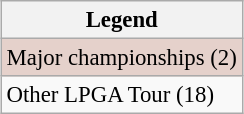<table width=53%>
<tr>
<td valign=top width=33% align=left><br><table class="wikitable" style="font-size:95%;">
<tr>
<th>Legend</th>
</tr>
<tr style="background:#e5d1cb;">
<td>Major championships (2)</td>
</tr>
<tr>
<td>Other LPGA Tour (18)</td>
</tr>
</table>
</td>
</tr>
</table>
